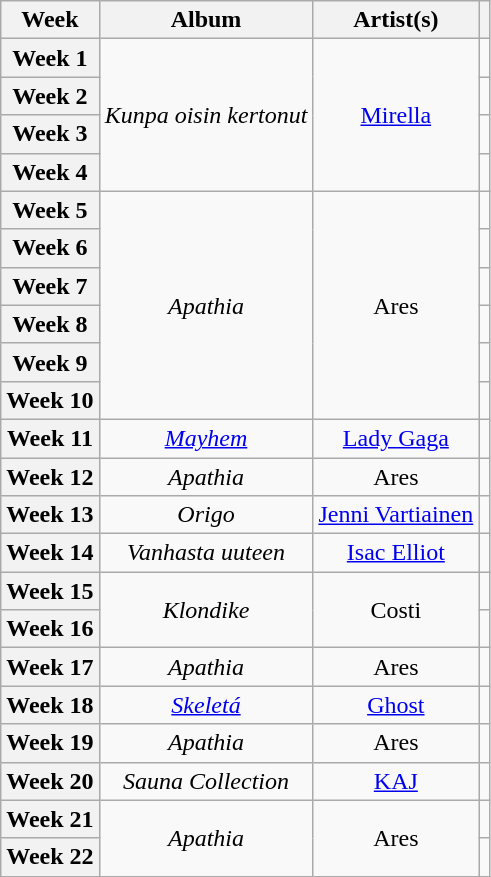<table class="wikitable plainrowheaders" style="text-align:center">
<tr>
<th scope="col">Week</th>
<th scope="col">Album</th>
<th scope="col">Artist(s)</th>
<th scope="col"></th>
</tr>
<tr>
<th scope="row">Week 1</th>
<td rowspan="4"><em>Kunpa oisin kertonut</em></td>
<td rowspan="4"><a href='#'>Mirella</a></td>
<td></td>
</tr>
<tr>
<th scope="row">Week 2</th>
<td></td>
</tr>
<tr>
<th scope="row">Week 3</th>
<td></td>
</tr>
<tr>
<th scope="row">Week 4</th>
<td></td>
</tr>
<tr>
<th scope="row">Week 5</th>
<td rowspan="6"><em>Apathia</em></td>
<td rowspan="6">Ares</td>
<td></td>
</tr>
<tr>
<th scope="row">Week 6</th>
<td></td>
</tr>
<tr>
<th scope="row">Week 7</th>
<td></td>
</tr>
<tr>
<th scope="row">Week 8</th>
<td></td>
</tr>
<tr>
<th scope="row">Week 9</th>
<td></td>
</tr>
<tr>
<th scope="row">Week 10</th>
<td></td>
</tr>
<tr>
<th scope="row">Week 11</th>
<td><em><a href='#'>Mayhem</a></em></td>
<td><a href='#'>Lady Gaga</a></td>
<td></td>
</tr>
<tr>
<th scope="row">Week 12</th>
<td><em>Apathia</em></td>
<td>Ares</td>
<td></td>
</tr>
<tr>
<th scope="row">Week 13</th>
<td><em>Origo</em></td>
<td><a href='#'>Jenni Vartiainen</a></td>
<td></td>
</tr>
<tr>
<th scope="row">Week 14</th>
<td><em>Vanhasta uuteen</em></td>
<td><a href='#'>Isac Elliot</a></td>
<td></td>
</tr>
<tr>
<th scope="row">Week 15</th>
<td rowspan="2"><em>Klondike</em></td>
<td rowspan="2">Costi</td>
<td></td>
</tr>
<tr>
<th scope="row">Week 16</th>
<td></td>
</tr>
<tr>
<th scope="row">Week 17</th>
<td><em>Apathia</em></td>
<td>Ares</td>
<td></td>
</tr>
<tr>
<th scope="row">Week 18</th>
<td><em><a href='#'>Skeletá</a></em></td>
<td><a href='#'>Ghost</a></td>
<td></td>
</tr>
<tr>
<th scope="row">Week 19</th>
<td><em>Apathia</em></td>
<td>Ares</td>
<td></td>
</tr>
<tr>
<th scope="row">Week 20</th>
<td><em>Sauna Collection</em></td>
<td><a href='#'>KAJ</a></td>
<td></td>
</tr>
<tr>
<th scope="row">Week 21</th>
<td rowspan="2"><em>Apathia</em></td>
<td rowspan="2">Ares</td>
<td></td>
</tr>
<tr>
<th scope="row">Week 22</th>
<td></td>
</tr>
</table>
